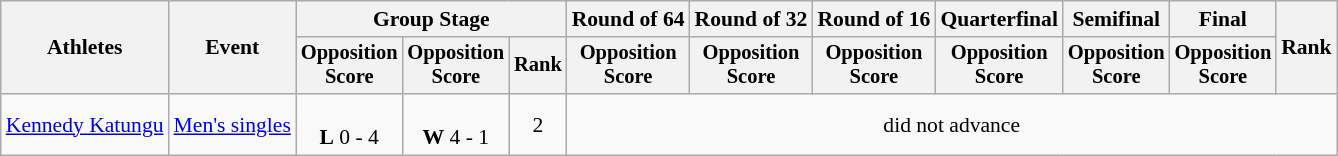<table class="wikitable" style="font-size:90%">
<tr>
<th rowspan=2>Athletes</th>
<th rowspan=2>Event</th>
<th colspan=3>Group Stage</th>
<th>Round of 64</th>
<th>Round of 32</th>
<th>Round of 16</th>
<th>Quarterfinal</th>
<th>Semifinal</th>
<th>Final</th>
<th rowspan=2>Rank</th>
</tr>
<tr style="font-size:95%">
<th>Opposition<br>Score</th>
<th>Opposition<br>Score</th>
<th>Rank</th>
<th>Opposition<br>Score</th>
<th>Opposition<br>Score</th>
<th>Opposition<br>Score</th>
<th>Opposition<br>Score</th>
<th>Opposition<br>Score</th>
<th>Opposition<br>Score</th>
</tr>
<tr align=center>
<td align=left><a href='#'>Kennedy Katungu</a></td>
<td align=left><a href='#'>Men's singles</a></td>
<td><br><strong>L</strong> 0 - 4</td>
<td><br><strong>W</strong> 4 - 1</td>
<td>2</td>
<td colspan=7>did not advance</td>
</tr>
</table>
